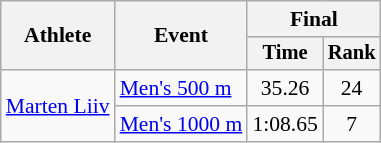<table class=wikitable style=font-size:90%;text-align:center>
<tr>
<th rowspan=2>Athlete</th>
<th rowspan=2>Event</th>
<th colspan="2">Final</th>
</tr>
<tr style="font-size:95%">
<th>Time</th>
<th>Rank</th>
</tr>
<tr>
<td align=left rowspan=2><a href='#'>Marten Liiv</a></td>
<td align=left><a href='#'>Men's 500 m</a></td>
<td>35.26</td>
<td>24</td>
</tr>
<tr>
<td align=left><a href='#'>Men's 1000 m</a></td>
<td>1:08.65</td>
<td>7</td>
</tr>
</table>
